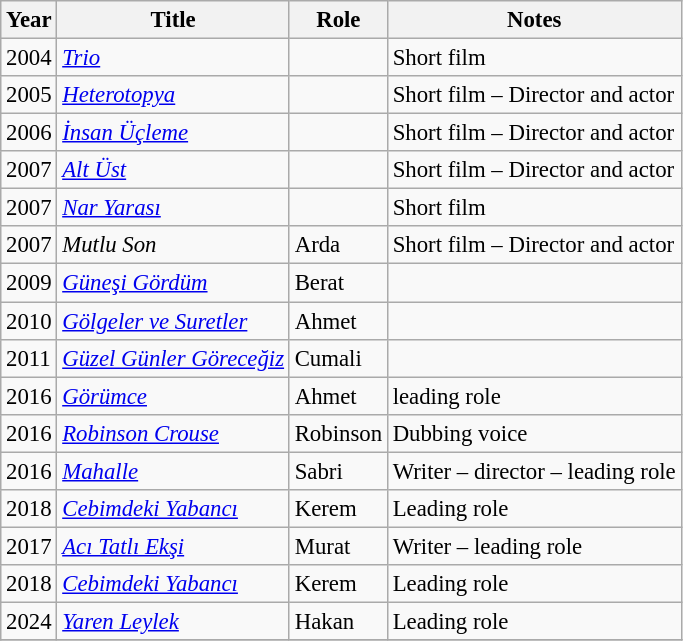<table class="wikitable" style="font-size: 95%;">
<tr>
<th>Year</th>
<th>Title</th>
<th>Role</th>
<th>Notes</th>
</tr>
<tr>
<td>2004</td>
<td><em><a href='#'>Trio</a></em></td>
<td></td>
<td>Short film</td>
</tr>
<tr>
<td>2005</td>
<td><em><a href='#'>Heterotopya</a></em></td>
<td></td>
<td>Short film – Director and actor</td>
</tr>
<tr>
<td>2006</td>
<td><em><a href='#'>İnsan Üçleme</a></em></td>
<td></td>
<td>Short film – Director and actor</td>
</tr>
<tr>
<td>2007</td>
<td><em><a href='#'>Alt Üst</a></em></td>
<td></td>
<td>Short film – Director and actor</td>
</tr>
<tr>
<td>2007</td>
<td><em><a href='#'>Nar Yarası</a></em></td>
<td></td>
<td>Short film</td>
</tr>
<tr>
<td>2007</td>
<td><em>Mutlu Son</em></td>
<td>Arda</td>
<td>Short film – Director and actor</td>
</tr>
<tr>
<td>2009</td>
<td><em><a href='#'>Güneşi Gördüm</a></em></td>
<td>Berat</td>
<td></td>
</tr>
<tr>
<td>2010</td>
<td><em><a href='#'>Gölgeler ve Suretler</a></em></td>
<td>Ahmet</td>
<td></td>
</tr>
<tr>
<td>2011</td>
<td><em><a href='#'>Güzel Günler Göreceğiz</a></em></td>
<td>Cumali</td>
<td></td>
</tr>
<tr>
<td>2016</td>
<td><em><a href='#'>Görümce</a></em></td>
<td>Ahmet</td>
<td>leading role</td>
</tr>
<tr>
<td>2016</td>
<td><em><a href='#'>Robinson Crouse</a></em></td>
<td>Robinson</td>
<td>Dubbing voice</td>
</tr>
<tr>
<td>2016</td>
<td><em><a href='#'>Mahalle</a></em></td>
<td>Sabri</td>
<td>Writer – director – leading role</td>
</tr>
<tr>
<td>2018</td>
<td><em><a href='#'>Cebimdeki Yabancı</a></em></td>
<td>Kerem</td>
<td>Leading role</td>
</tr>
<tr>
<td>2017</td>
<td><em><a href='#'>Acı Tatlı Ekşi</a></em></td>
<td>Murat</td>
<td>Writer – leading role</td>
</tr>
<tr>
<td>2018</td>
<td><em><a href='#'>Cebimdeki Yabancı</a></em></td>
<td>Kerem</td>
<td>Leading role</td>
</tr>
<tr>
<td>2024</td>
<td><em><a href='#'>Yaren Leylek</a></em></td>
<td>Hakan</td>
<td>Leading role</td>
</tr>
<tr>
</tr>
</table>
